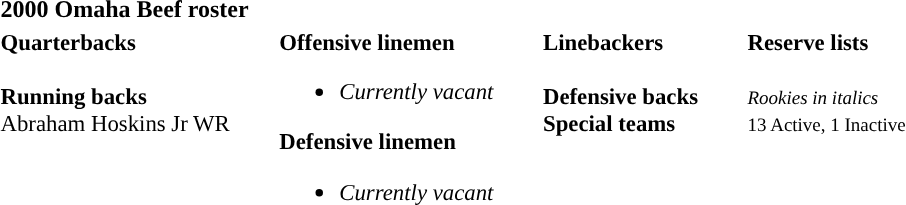<table class="toccolours" style="text-align: left;">
<tr>
<th colspan=7><strong>2000 Omaha Beef roster</strong></th>
</tr>
<tr>
<td style="font-size: 95%;vertical-align:top;"><strong>Quarterbacks</strong><br>

<br><strong>Running backs</strong>

<br>Abraham Hoskins Jr WR</td>
<td style="width: 25px;"></td>
<td style="font-size: 95%;vertical-align:top;"><strong>Offensive linemen</strong><br><ul><li><em>Currently vacant</em></li></ul><strong>Defensive linemen</strong><ul><li><em>Currently vacant</em></li></ul></td>
<td style="width: 25px;"></td>
<td style="font-size: 95%;vertical-align:top;"><strong>Linebackers</strong><br>
<br><strong>Defensive backs</strong>




<br><strong>Special teams</strong>
</td>
<td style="width: 25px;"></td>
<td style="font-size: 95%;vertical-align:top;"><strong>Reserve lists</strong><br><br><small><em>Rookies in italics</em></small><br>
<small>13 Active, 1 Inactive</small></td>
</tr>
<tr>
</tr>
</table>
